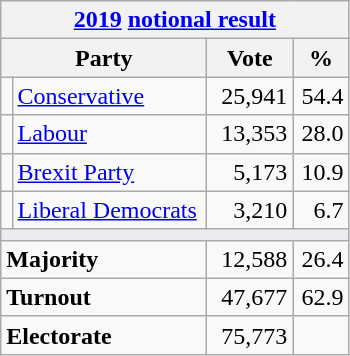<table class="wikitable">
<tr>
<th colspan="4"><a href='#'>2019</a> <a href='#'>notional result</a></th>
</tr>
<tr>
<th bgcolor="#DDDDFF" width="130px" colspan="2">Party</th>
<th bgcolor="#DDDDFF" width="50px">Vote</th>
<th bgcolor="#DDDDFF" width="30px">%</th>
</tr>
<tr>
<td></td>
<td><a href='#'>Conservative</a></td>
<td align=right>25,941</td>
<td align=right>54.4</td>
</tr>
<tr>
<td></td>
<td><a href='#'>Labour</a></td>
<td align=right>13,353</td>
<td align=right>28.0</td>
</tr>
<tr>
<td></td>
<td><a href='#'>Brexit Party</a></td>
<td align=right>5,173</td>
<td align=right>10.9</td>
</tr>
<tr>
<td></td>
<td><a href='#'>Liberal Democrats</a></td>
<td align=right>3,210</td>
<td align=right>6.7</td>
</tr>
<tr>
<td colspan="4" bgcolor="#EAECF0"></td>
</tr>
<tr>
<td colspan="2"><strong>Majority</strong></td>
<td align=right>12,588</td>
<td align=right>26.4</td>
</tr>
<tr>
<td colspan="2"><strong>Turnout</strong></td>
<td align=right>47,677</td>
<td align=right>62.9</td>
</tr>
<tr>
<td colspan="2"><strong>Electorate</strong></td>
<td align=right>75,773</td>
</tr>
</table>
